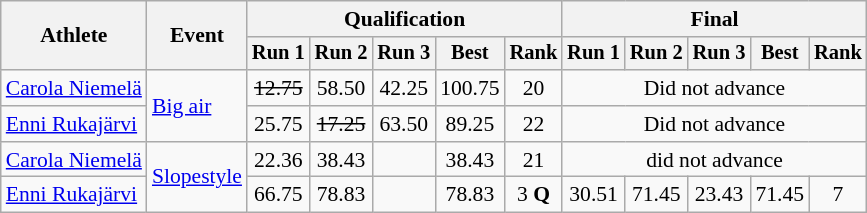<table class=wikitable style=font-size:90%;text-align:center>
<tr>
<th rowspan=2>Athlete</th>
<th rowspan=2>Event</th>
<th colspan=5>Qualification</th>
<th colspan=5>Final</th>
</tr>
<tr style=font-size:95%>
<th>Run 1</th>
<th>Run 2</th>
<th>Run 3</th>
<th>Best</th>
<th>Rank</th>
<th>Run 1</th>
<th>Run 2</th>
<th>Run 3</th>
<th>Best</th>
<th>Rank</th>
</tr>
<tr>
<td align=left><a href='#'>Carola Niemelä</a></td>
<td align=left rowspan=2><a href='#'>Big air</a></td>
<td><s>12.75</s></td>
<td>58.50</td>
<td>42.25</td>
<td>100.75</td>
<td>20</td>
<td colspan=5>Did not advance</td>
</tr>
<tr>
<td align=left><a href='#'>Enni Rukajärvi</a></td>
<td>25.75</td>
<td><s>17.25</s></td>
<td>63.50</td>
<td>89.25</td>
<td>22</td>
<td colspan=5>Did not advance</td>
</tr>
<tr>
<td align=left><a href='#'>Carola Niemelä</a></td>
<td align=left rowspan=2><a href='#'>Slopestyle</a></td>
<td>22.36</td>
<td>38.43</td>
<td></td>
<td>38.43</td>
<td>21</td>
<td colspan=5>did not advance</td>
</tr>
<tr>
<td align=left><a href='#'>Enni Rukajärvi</a></td>
<td>66.75</td>
<td>78.83</td>
<td></td>
<td>78.83</td>
<td>3 <strong>Q</strong></td>
<td>30.51</td>
<td>71.45</td>
<td>23.43</td>
<td>71.45</td>
<td>7</td>
</tr>
</table>
